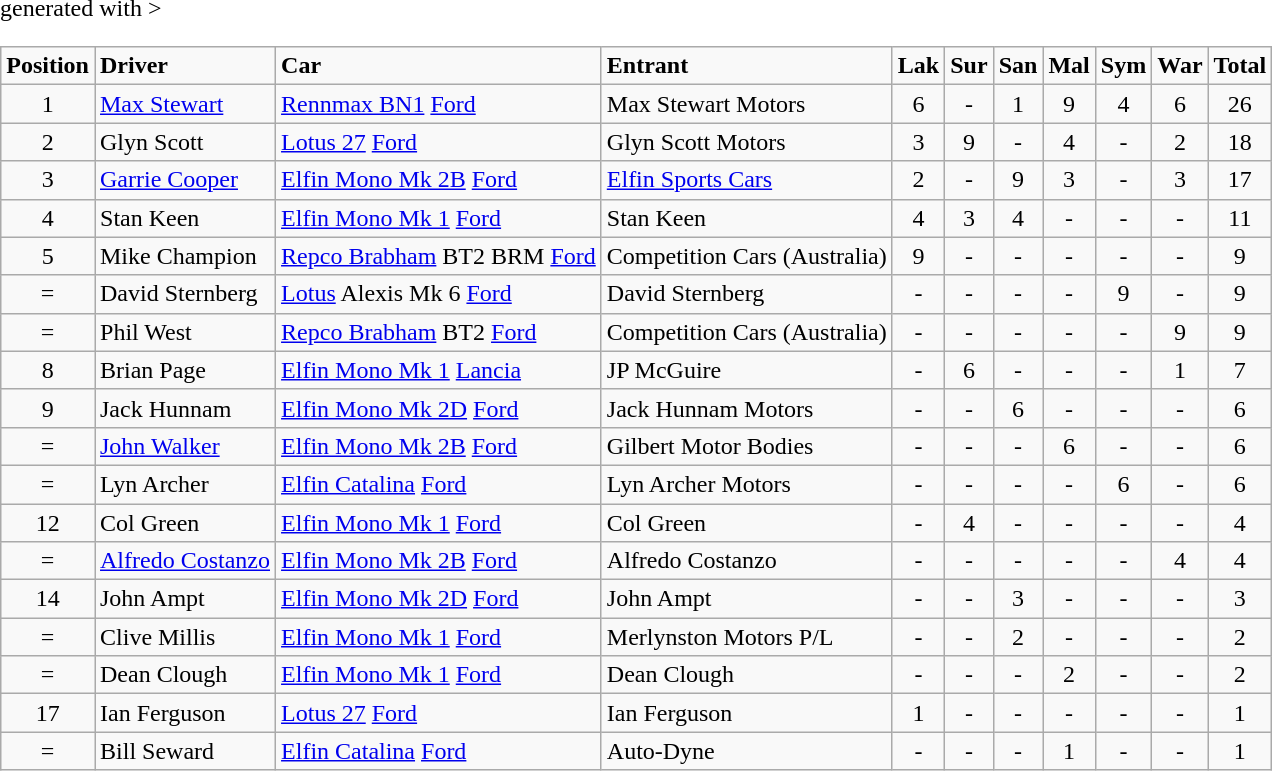<table class="wikitable" <hiddentext>generated with >
<tr style="font-weight:bold">
<td align="center">Position</td>
<td>Driver</td>
<td>Car</td>
<td>Entrant</td>
<td align="center">Lak</td>
<td align="center">Sur</td>
<td align="center">San</td>
<td align="center">Mal</td>
<td align="center">Sym</td>
<td align="center">War</td>
<td align="center">Total</td>
</tr>
<tr>
<td align="center">1</td>
<td><a href='#'>Max Stewart</a></td>
<td><a href='#'>Rennmax BN1</a> <a href='#'>Ford</a></td>
<td>Max Stewart Motors</td>
<td align="center">6</td>
<td align="center">-</td>
<td align="center">1</td>
<td align="center">9</td>
<td align="center">4</td>
<td align="center">6</td>
<td align="center">26</td>
</tr>
<tr>
<td align="center">2</td>
<td>Glyn Scott</td>
<td><a href='#'>Lotus 27</a> <a href='#'>Ford</a></td>
<td>Glyn Scott Motors</td>
<td align="center">3</td>
<td align="center">9</td>
<td align="center">-</td>
<td align="center">4</td>
<td align="center">-</td>
<td align="center">2</td>
<td align="center">18</td>
</tr>
<tr>
<td align="center">3</td>
<td><a href='#'>Garrie Cooper</a></td>
<td><a href='#'>Elfin Mono Mk 2B</a> <a href='#'>Ford</a></td>
<td><a href='#'>Elfin Sports Cars</a></td>
<td align="center">2</td>
<td align="center">-</td>
<td align="center">9</td>
<td align="center">3</td>
<td align="center">-</td>
<td align="center">3</td>
<td align="center">17</td>
</tr>
<tr>
<td align="center">4</td>
<td>Stan Keen</td>
<td><a href='#'>Elfin Mono Mk 1</a> <a href='#'>Ford</a></td>
<td>Stan Keen</td>
<td align="center">4</td>
<td align="center">3</td>
<td align="center">4</td>
<td align="center">-</td>
<td align="center">-</td>
<td align="center">-</td>
<td align="center">11</td>
</tr>
<tr>
<td align="center">5</td>
<td>Mike Champion</td>
<td><a href='#'>Repco Brabham</a> BT2 BRM <a href='#'>Ford</a></td>
<td>Competition Cars (Australia)</td>
<td align="center">9</td>
<td align="center">-</td>
<td align="center">-</td>
<td align="center">-</td>
<td align="center">-</td>
<td align="center">-</td>
<td align="center">9</td>
</tr>
<tr>
<td align="center">=</td>
<td>David Sternberg</td>
<td><a href='#'>Lotus</a> Alexis Mk 6 <a href='#'>Ford</a></td>
<td>David Sternberg</td>
<td align="center">-</td>
<td align="center">-</td>
<td align="center">-</td>
<td align="center">-</td>
<td align="center">9</td>
<td align="center">-</td>
<td align="center">9</td>
</tr>
<tr>
<td align="center">=</td>
<td>Phil West</td>
<td><a href='#'>Repco Brabham</a> BT2 <a href='#'>Ford</a></td>
<td>Competition Cars (Australia)</td>
<td align="center">-</td>
<td align="center">-</td>
<td align="center">-</td>
<td align="center">-</td>
<td align="center">-</td>
<td align="center">9</td>
<td align="center">9</td>
</tr>
<tr>
<td align="center">8</td>
<td>Brian Page</td>
<td><a href='#'>Elfin Mono Mk 1</a> <a href='#'>Lancia</a></td>
<td>JP McGuire</td>
<td align="center">-</td>
<td align="center">6</td>
<td align="center">-</td>
<td align="center">-</td>
<td align="center">-</td>
<td align="center">1</td>
<td align="center">7</td>
</tr>
<tr>
<td align="center">9</td>
<td>Jack Hunnam</td>
<td><a href='#'>Elfin Mono Mk 2D</a> <a href='#'>Ford</a></td>
<td>Jack Hunnam Motors</td>
<td align="center">-</td>
<td align="center">-</td>
<td align="center">6</td>
<td align="center">-</td>
<td align="center">-</td>
<td align="center">-</td>
<td align="center">6</td>
</tr>
<tr>
<td align="center">=</td>
<td><a href='#'>John Walker</a></td>
<td><a href='#'>Elfin Mono Mk 2B</a> <a href='#'>Ford</a></td>
<td>Gilbert Motor Bodies</td>
<td align="center">-</td>
<td align="center">-</td>
<td align="center">-</td>
<td align="center">6</td>
<td align="center">-</td>
<td align="center">-</td>
<td align="center">6</td>
</tr>
<tr>
<td align="center">=</td>
<td>Lyn Archer</td>
<td><a href='#'>Elfin Catalina</a> <a href='#'>Ford</a></td>
<td>Lyn Archer Motors</td>
<td align="center">-</td>
<td align="center">-</td>
<td align="center">-</td>
<td align="center">-</td>
<td align="center">6</td>
<td align="center">-</td>
<td align="center">6</td>
</tr>
<tr>
<td align="center">12</td>
<td>Col Green</td>
<td><a href='#'>Elfin Mono Mk 1</a> <a href='#'>Ford</a></td>
<td>Col Green</td>
<td align="center">-</td>
<td align="center">4</td>
<td align="center">-</td>
<td align="center">-</td>
<td align="center">-</td>
<td align="center">-</td>
<td align="center">4</td>
</tr>
<tr>
<td align="center">=</td>
<td><a href='#'>Alfredo Costanzo</a></td>
<td><a href='#'>Elfin Mono Mk 2B</a> <a href='#'>Ford</a></td>
<td>Alfredo Costanzo</td>
<td align="center">-</td>
<td align="center">-</td>
<td align="center">-</td>
<td align="center">-</td>
<td align="center">-</td>
<td align="center">4</td>
<td align="center">4</td>
</tr>
<tr>
<td align="center">14</td>
<td>John Ampt</td>
<td><a href='#'>Elfin Mono Mk 2D</a> <a href='#'>Ford</a></td>
<td>John Ampt</td>
<td align="center">-</td>
<td align="center">-</td>
<td align="center">3</td>
<td align="center">-</td>
<td align="center">-</td>
<td align="center">-</td>
<td align="center">3</td>
</tr>
<tr>
<td align="center">=</td>
<td>Clive Millis</td>
<td><a href='#'>Elfin Mono Mk 1</a> <a href='#'>Ford</a></td>
<td>Merlynston Motors P/L </td>
<td align="center">-</td>
<td align="center">-</td>
<td align="center">2</td>
<td align="center">-</td>
<td align="center">-</td>
<td align="center">-</td>
<td align="center">2</td>
</tr>
<tr>
<td align="center">=</td>
<td>Dean Clough</td>
<td><a href='#'>Elfin Mono Mk 1</a> <a href='#'>Ford</a></td>
<td>Dean Clough</td>
<td align="center">-</td>
<td align="center">-</td>
<td align="center">-</td>
<td align="center">2</td>
<td align="center">-</td>
<td align="center">-</td>
<td align="center">2</td>
</tr>
<tr>
<td align="center">17</td>
<td>Ian Ferguson</td>
<td><a href='#'>Lotus 27</a> <a href='#'>Ford</a></td>
<td>Ian Ferguson</td>
<td align="center">1</td>
<td align="center">-</td>
<td align="center">-</td>
<td align="center">-</td>
<td align="center">-</td>
<td align="center">-</td>
<td align="center">1</td>
</tr>
<tr>
<td align="center">=</td>
<td>Bill Seward</td>
<td><a href='#'>Elfin Catalina</a> <a href='#'>Ford</a></td>
<td>Auto-Dyne</td>
<td align="center">-</td>
<td align="center">-</td>
<td align="center">-</td>
<td align="center">1</td>
<td align="center">-</td>
<td align="center">-</td>
<td align="center">1</td>
</tr>
</table>
